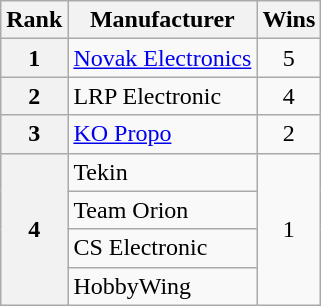<table class="wikitable">
<tr>
<th>Rank</th>
<th>Manufacturer</th>
<th>Wins</th>
</tr>
<tr>
<th>1</th>
<td> <a href='#'>Novak Electronics</a></td>
<td style="text-align:center;">5</td>
</tr>
<tr>
<th>2</th>
<td> LRP Electronic</td>
<td style="text-align:center;">4</td>
</tr>
<tr>
<th>3</th>
<td> <a href='#'>KO Propo</a></td>
<td style="text-align:center;">2</td>
</tr>
<tr>
<th rowspan="4">4</th>
<td> Tekin</td>
<td rowspan="4" style="text-align:center;">1</td>
</tr>
<tr>
<td> Team Orion</td>
</tr>
<tr>
<td> CS Electronic</td>
</tr>
<tr>
<td> HobbyWing</td>
</tr>
</table>
